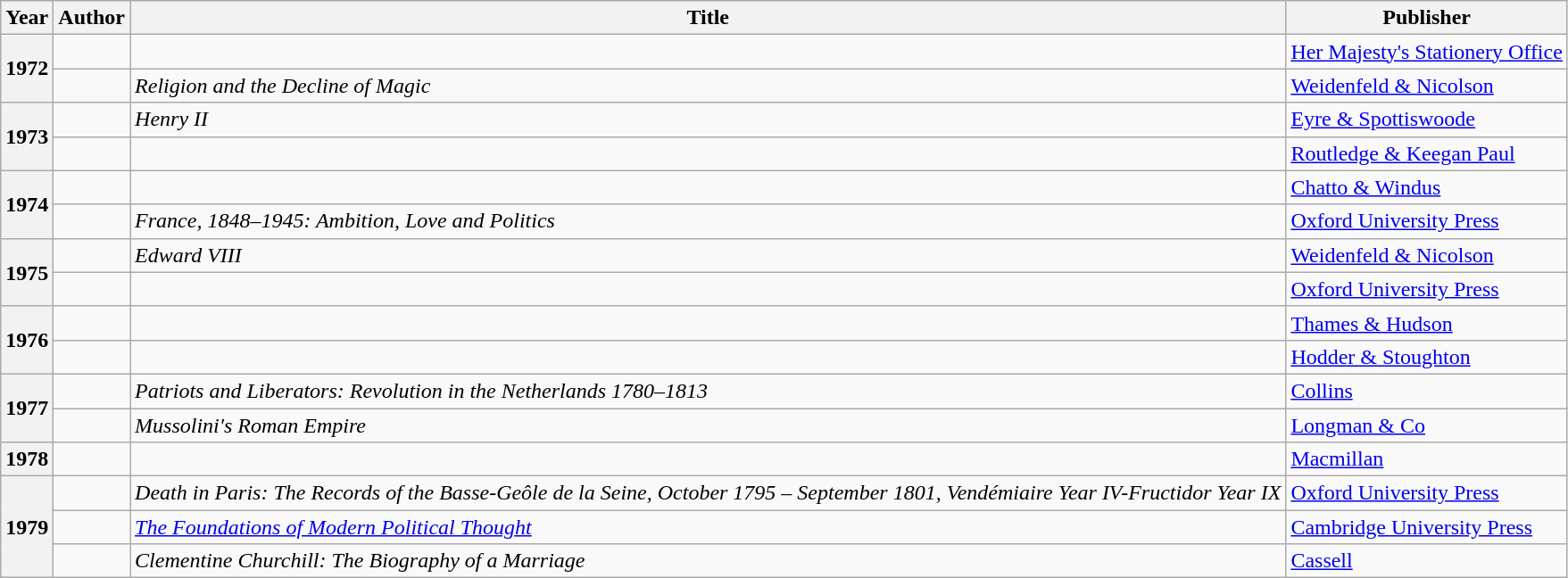<table class="wikitable sortable mw-collapsible">
<tr>
<th>Year</th>
<th>Author</th>
<th>Title</th>
<th>Publisher</th>
</tr>
<tr>
<th rowspan="2">1972</th>
<td></td>
<td><em></em></td>
<td><a href='#'>Her Majesty's Stationery Office</a></td>
</tr>
<tr>
<td></td>
<td><em>Religion and the Decline of Magic</em></td>
<td><a href='#'>Weidenfeld & Nicolson</a></td>
</tr>
<tr>
<th rowspan="2">1973</th>
<td></td>
<td><em>Henry II</em></td>
<td><a href='#'>Eyre & Spottiswoode</a></td>
</tr>
<tr>
<td></td>
<td><em></em></td>
<td><a href='#'>Routledge & Keegan Paul</a></td>
</tr>
<tr>
<th rowspan="2">1974</th>
<td></td>
<td><em></em></td>
<td><a href='#'>Chatto & Windus</a></td>
</tr>
<tr>
<td></td>
<td><em>France, 1848–1945: Ambition, Love and Politics</em></td>
<td><a href='#'>Oxford University Press</a></td>
</tr>
<tr>
<th rowspan="2">1975</th>
<td></td>
<td><em>Edward VIII</em></td>
<td><a href='#'>Weidenfeld & Nicolson</a></td>
</tr>
<tr>
<td></td>
<td><em></em></td>
<td><a href='#'>Oxford University Press</a></td>
</tr>
<tr>
<th rowspan="2">1976</th>
<td></td>
<td><em></em></td>
<td><a href='#'>Thames & Hudson</a></td>
</tr>
<tr>
<td></td>
<td><em></em></td>
<td><a href='#'>Hodder & Stoughton</a></td>
</tr>
<tr>
<th rowspan="2">1977</th>
<td></td>
<td><em>Patriots and Liberators: Revolution in the Netherlands 1780–1813</em></td>
<td><a href='#'>Collins</a></td>
</tr>
<tr>
<td></td>
<td><em>Mussolini's Roman Empire</em></td>
<td><a href='#'>Longman & Co</a></td>
</tr>
<tr>
<th>1978</th>
<td></td>
<td><em></em></td>
<td><a href='#'>Macmillan</a></td>
</tr>
<tr>
<th rowspan="3">1979</th>
<td></td>
<td><em>Death in Paris: The Records of the Basse-Geôle de la Seine, October 1795 – September 1801, Vendémiaire Year IV-Fructidor Year IX</em></td>
<td><a href='#'>Oxford University Press</a></td>
</tr>
<tr>
<td></td>
<td><em><a href='#'>The Foundations of Modern Political Thought</a></em></td>
<td><a href='#'>Cambridge University Press</a></td>
</tr>
<tr>
<td></td>
<td><em>Clementine Churchill: The Biography of a Marriage</em></td>
<td><a href='#'>Cassell</a></td>
</tr>
</table>
